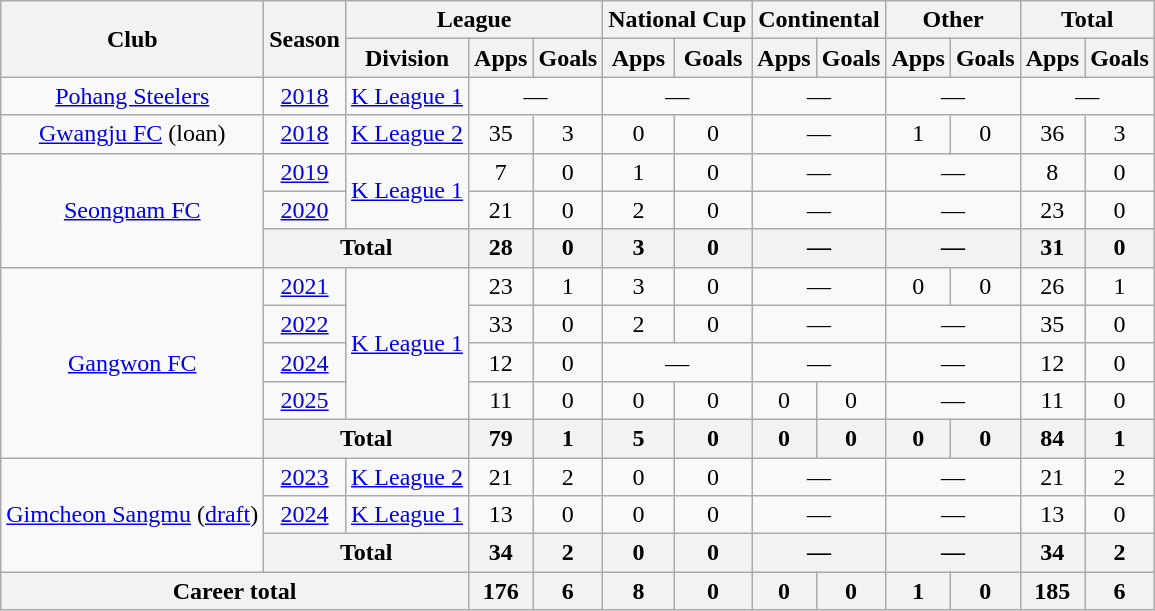<table class="wikitable" style="text-align: center">
<tr>
<th rowspan="2">Club</th>
<th rowspan="2">Season</th>
<th colspan="3">League</th>
<th colspan="2">National Cup</th>
<th colspan="2">Continental</th>
<th colspan="2">Other</th>
<th colspan="2">Total</th>
</tr>
<tr>
<th>Division</th>
<th>Apps</th>
<th>Goals</th>
<th>Apps</th>
<th>Goals</th>
<th>Apps</th>
<th>Goals</th>
<th>Apps</th>
<th>Goals</th>
<th>Apps</th>
<th>Goals</th>
</tr>
<tr>
<td><a href='#'>Pohang Steelers</a></td>
<td><a href='#'>2018</a></td>
<td><a href='#'>K League 1</a></td>
<td colspan="2">—</td>
<td colspan="2">—</td>
<td colspan="2">—</td>
<td colspan="2">—</td>
<td colspan="2">—</td>
</tr>
<tr>
<td><a href='#'>Gwangju FC</a> (loan)</td>
<td><a href='#'>2018</a></td>
<td><a href='#'>K League 2</a></td>
<td>35</td>
<td>3</td>
<td>0</td>
<td>0</td>
<td colspan="2">—</td>
<td>1</td>
<td>0</td>
<td>36</td>
<td>3</td>
</tr>
<tr>
<td rowspan="3"><a href='#'>Seongnam FC</a></td>
<td><a href='#'>2019</a></td>
<td rowspan="2"><a href='#'>K League 1</a></td>
<td>7</td>
<td>0</td>
<td>1</td>
<td>0</td>
<td colspan="2">—</td>
<td colspan="2">—</td>
<td>8</td>
<td>0</td>
</tr>
<tr>
<td><a href='#'>2020</a></td>
<td>21</td>
<td>0</td>
<td>2</td>
<td>0</td>
<td colspan="2">—</td>
<td colspan="2">—</td>
<td>23</td>
<td>0</td>
</tr>
<tr>
<th colspan="2">Total</th>
<th>28</th>
<th>0</th>
<th>3</th>
<th>0</th>
<th colspan="2">—</th>
<th colspan="2">—</th>
<th>31</th>
<th>0</th>
</tr>
<tr>
<td rowspan="5"><a href='#'>Gangwon FC</a></td>
<td><a href='#'>2021</a></td>
<td rowspan="4"><a href='#'>K League 1</a></td>
<td>23</td>
<td>1</td>
<td>3</td>
<td>0</td>
<td colspan="2">—</td>
<td>0</td>
<td>0</td>
<td>26</td>
<td>1</td>
</tr>
<tr>
<td><a href='#'>2022</a></td>
<td>33</td>
<td>0</td>
<td>2</td>
<td>0</td>
<td colspan="2">—</td>
<td colspan="2">—</td>
<td>35</td>
<td>0</td>
</tr>
<tr>
<td><a href='#'>2024</a></td>
<td>12</td>
<td>0</td>
<td colspan="2">—</td>
<td colspan="2">—</td>
<td colspan="2">—</td>
<td>12</td>
<td>0</td>
</tr>
<tr>
<td><a href='#'>2025</a></td>
<td>11</td>
<td>0</td>
<td>0</td>
<td>0</td>
<td>0</td>
<td>0</td>
<td colspan="2">—</td>
<td>11</td>
<td>0</td>
</tr>
<tr>
<th colspan="2">Total</th>
<th>79</th>
<th>1</th>
<th>5</th>
<th>0</th>
<th>0</th>
<th>0</th>
<th>0</th>
<th>0</th>
<th>84</th>
<th>1</th>
</tr>
<tr>
<td rowspan="3"><a href='#'>Gimcheon Sangmu</a> (<a href='#'>draft</a>)</td>
<td><a href='#'>2023</a></td>
<td><a href='#'>K League 2</a></td>
<td>21</td>
<td>2</td>
<td>0</td>
<td>0</td>
<td colspan="2">—</td>
<td colspan="2">—</td>
<td>21</td>
<td>2</td>
</tr>
<tr>
<td><a href='#'>2024</a></td>
<td><a href='#'>K League 1</a></td>
<td>13</td>
<td>0</td>
<td>0</td>
<td>0</td>
<td colspan="2">—</td>
<td colspan="2">—</td>
<td>13</td>
<td>0</td>
</tr>
<tr>
<th colspan="2">Total</th>
<th>34</th>
<th>2</th>
<th>0</th>
<th>0</th>
<th colspan="2">—</th>
<th colspan="2">—</th>
<th>34</th>
<th>2</th>
</tr>
<tr>
<th colspan=3>Career total</th>
<th>176</th>
<th>6</th>
<th>8</th>
<th>0</th>
<th>0</th>
<th>0</th>
<th>1</th>
<th>0</th>
<th>185</th>
<th>6</th>
</tr>
</table>
